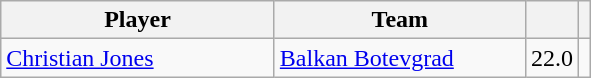<table class="wikitable">
<tr>
<th style="width:175px;">Player</th>
<th style="width:160px;">Team</th>
<th><a href='#'></a></th>
<th></th>
</tr>
<tr>
<td> <a href='#'>Christian Jones</a></td>
<td><a href='#'>Balkan Botevgrad</a></td>
<td>22.0</td>
<td></td>
</tr>
</table>
